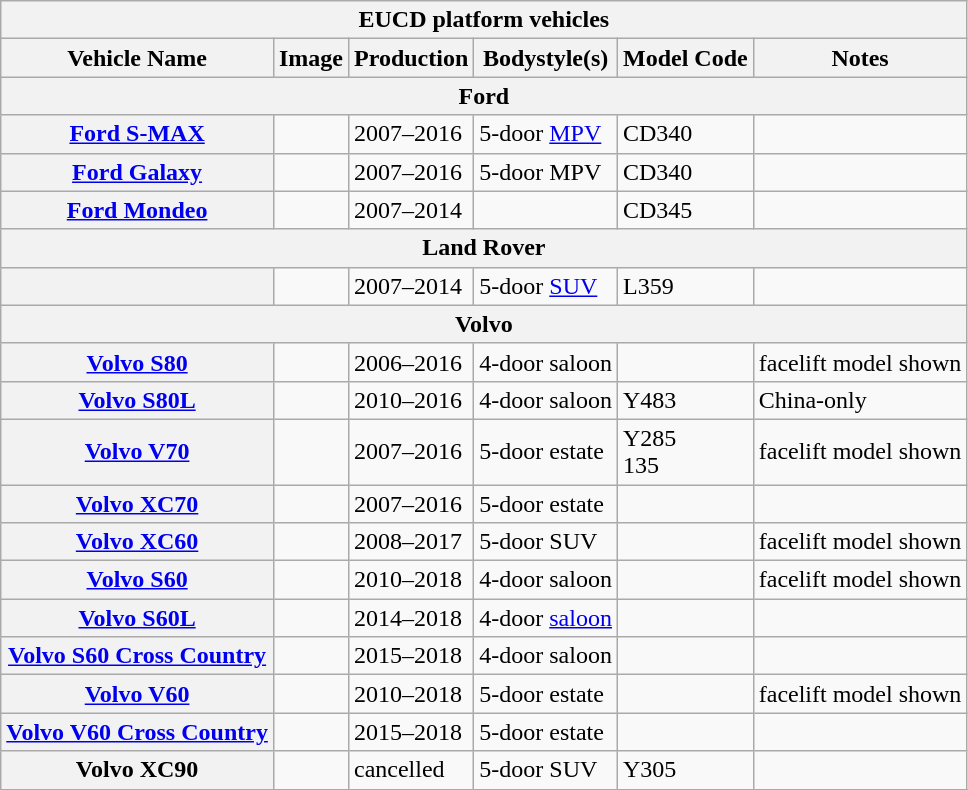<table class="wikitable">
<tr>
<th colspan=6>EUCD platform vehicles</th>
</tr>
<tr>
<th>Vehicle Name</th>
<th>Image</th>
<th>Production</th>
<th>Bodystyle(s)</th>
<th>Model Code</th>
<th>Notes</th>
</tr>
<tr>
<th colspan=6>Ford</th>
</tr>
<tr>
<th><a href='#'>Ford S-MAX</a></th>
<td></td>
<td>2007–2016</td>
<td>5-door <a href='#'>MPV</a></td>
<td>CD340</td>
<td></td>
</tr>
<tr>
<th><a href='#'>Ford Galaxy</a></th>
<td></td>
<td>2007–2016</td>
<td>5-door MPV</td>
<td>CD340</td>
<td></td>
</tr>
<tr>
<th><a href='#'>Ford Mondeo</a></th>
<td></td>
<td>2007–2014</td>
<td></td>
<td>CD345</td>
<td></td>
</tr>
<tr>
<th colspan=6>Land Rover</th>
</tr>
<tr>
<th></th>
<td></td>
<td>2007–2014</td>
<td>5-door <a href='#'>SUV</a></td>
<td>L359</td>
<td></td>
</tr>
<tr>
<th colspan=6>Volvo</th>
</tr>
<tr>
<th><a href='#'>Volvo S80</a></th>
<td></td>
<td>2006–2016</td>
<td>4-door saloon</td>
<td></td>
<td>facelift model shown</td>
</tr>
<tr>
<th><a href='#'>Volvo S80L</a></th>
<td></td>
<td>2010–2016</td>
<td>4-door saloon</td>
<td>Y483</td>
<td>China-only</td>
</tr>
<tr>
<th><a href='#'>Volvo V70</a></th>
<td></td>
<td>2007–2016</td>
<td>5-door estate</td>
<td>Y285<br>135</td>
<td>facelift model shown</td>
</tr>
<tr>
<th><a href='#'>Volvo XC70</a></th>
<td></td>
<td>2007–2016</td>
<td>5-door estate</td>
<td></td>
<td></td>
</tr>
<tr>
<th><a href='#'>Volvo XC60</a></th>
<td></td>
<td>2008–2017</td>
<td>5-door SUV</td>
<td></td>
<td>facelift model shown</td>
</tr>
<tr>
<th><a href='#'>Volvo S60</a></th>
<td></td>
<td>2010–2018</td>
<td>4-door saloon</td>
<td></td>
<td>facelift model shown</td>
</tr>
<tr>
<th><a href='#'>Volvo S60L</a></th>
<td></td>
<td>2014–2018</td>
<td>4-door <a href='#'>saloon</a></td>
<td></td>
<td></td>
</tr>
<tr>
<th><a href='#'>Volvo S60 Cross Country</a></th>
<td></td>
<td>2015–2018</td>
<td>4-door saloon</td>
<td></td>
<td></td>
</tr>
<tr>
<th><a href='#'>Volvo V60</a></th>
<td></td>
<td>2010–2018</td>
<td>5-door estate</td>
<td></td>
<td>facelift model shown</td>
</tr>
<tr>
<th><a href='#'>Volvo V60 Cross Country</a></th>
<td></td>
<td>2015–2018</td>
<td>5-door estate</td>
<td></td>
<td></td>
</tr>
<tr>
<th>Volvo XC90</th>
<td></td>
<td>cancelled</td>
<td>5-door SUV</td>
<td>Y305</td>
<td></td>
</tr>
<tr>
</tr>
</table>
